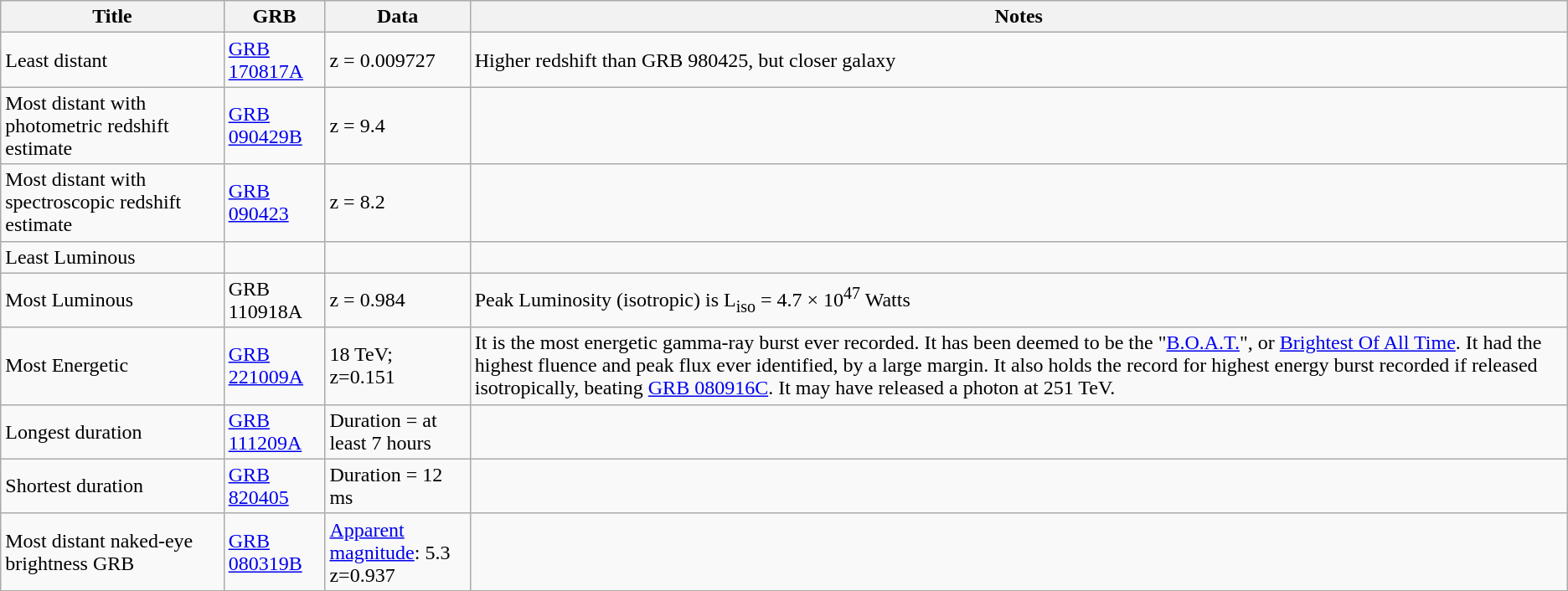<table class="wikitable" border="1">
<tr>
<th>Title</th>
<th>GRB</th>
<th>Data</th>
<th>Notes</th>
</tr>
<tr>
<td>Least distant</td>
<td><a href='#'>GRB 170817A</a></td>
<td>z = 0.009727</td>
<td>Higher redshift than GRB 980425, but closer galaxy</td>
</tr>
<tr>
<td>Most distant with photometric redshift estimate</td>
<td><a href='#'>GRB 090429B</a></td>
<td>z = 9.4</td>
<td></td>
</tr>
<tr>
<td>Most distant with spectroscopic redshift estimate</td>
<td><a href='#'>GRB 090423</a></td>
<td>z = 8.2</td>
<td></td>
</tr>
<tr>
<td>Least Luminous</td>
<td></td>
<td></td>
<td></td>
</tr>
<tr>
<td>Most Luminous</td>
<td>GRB 110918A</td>
<td>z = 0.984 </td>
<td>Peak Luminosity (isotropic) is L<sub>iso</sub> = 4.7 × 10<sup>47</sup> Watts</td>
</tr>
<tr>
<td>Most Energetic</td>
<td><a href='#'>GRB 221009A</a></td>
<td>18 TeV;<br>z=0.151</td>
<td>It is the most energetic gamma-ray burst ever recorded. It has been deemed to be the "<a href='#'>B.O.A.T.</a>", or <a href='#'>Brightest Of All Time</a>. It had the highest fluence and peak flux ever identified, by a large margin. It also holds the record for highest energy burst recorded if released isotropically, beating <a href='#'>GRB 080916C</a>. It may have released a photon at 251 TeV.</td>
</tr>
<tr>
<td>Longest duration</td>
<td><a href='#'>GRB 111209A</a></td>
<td>Duration = at least 7 hours</td>
<td></td>
</tr>
<tr>
<td>Shortest duration</td>
<td><a href='#'>GRB 820405</a></td>
<td>Duration = 12 ms</td>
<td></td>
</tr>
<tr>
<td>Most distant naked-eye brightness GRB</td>
<td><a href='#'>GRB 080319B</a></td>
<td><a href='#'>Apparent magnitude</a>: 5.3 <br> z=0.937</td>
<td></td>
</tr>
</table>
